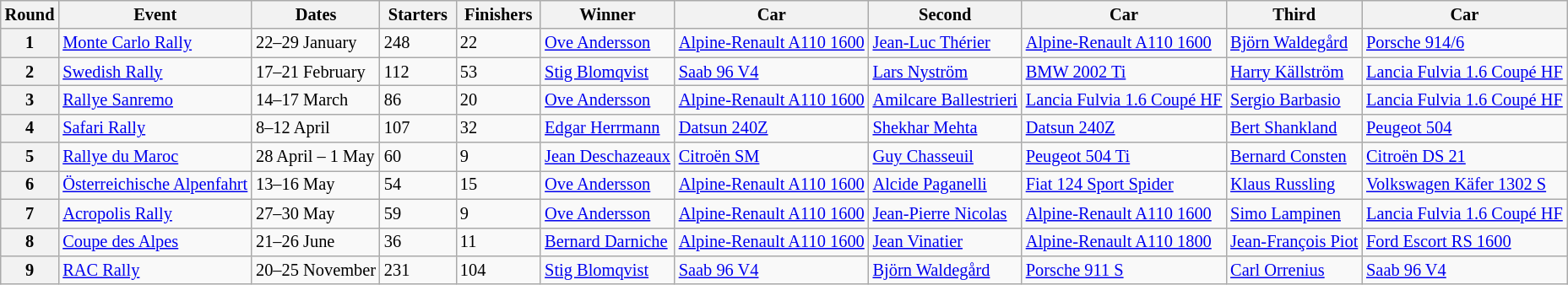<table class="wikitable" style="font-size: 85%">
<tr>
<th>Round</th>
<th>Event</th>
<th>Dates</th>
<th> Starters </th>
<th> Finishers </th>
<th>Winner</th>
<th>Car</th>
<th>Second</th>
<th>Car</th>
<th>Third</th>
<th>Car</th>
</tr>
<tr>
<th>1</th>
<td> <a href='#'>Monte Carlo Rally</a></td>
<td>22–29 January</td>
<td>248</td>
<td>22</td>
<td> <a href='#'>Ove Andersson</a></td>
<td><a href='#'>Alpine-Renault A110 1600</a></td>
<td> <a href='#'>Jean-Luc Thérier</a></td>
<td><a href='#'>Alpine-Renault A110 1600</a></td>
<td> <a href='#'>Björn Waldegård</a></td>
<td><a href='#'>Porsche 914/6</a></td>
</tr>
<tr>
<th>2</th>
<td> <a href='#'>Swedish Rally</a></td>
<td>17–21 February</td>
<td>112</td>
<td>53</td>
<td> <a href='#'>Stig Blomqvist</a></td>
<td><a href='#'>Saab 96 V4</a></td>
<td> <a href='#'>Lars Nyström</a></td>
<td><a href='#'>BMW 2002 Ti</a></td>
<td> <a href='#'>Harry Källström</a></td>
<td><a href='#'>Lancia Fulvia 1.6 Coupé HF</a></td>
</tr>
<tr>
<th>3</th>
<td> <a href='#'>Rallye Sanremo</a></td>
<td>14–17 March</td>
<td>86</td>
<td>20</td>
<td> <a href='#'>Ove Andersson</a></td>
<td><a href='#'>Alpine-Renault A110 1600</a></td>
<td> <a href='#'>Amilcare Ballestrieri</a></td>
<td><a href='#'>Lancia Fulvia 1.6 Coupé HF</a></td>
<td> <a href='#'>Sergio Barbasio</a></td>
<td><a href='#'>Lancia Fulvia 1.6 Coupé HF</a></td>
</tr>
<tr>
<th>4</th>
<td> <a href='#'>Safari Rally</a></td>
<td>8–12 April</td>
<td>107</td>
<td>32</td>
<td> <a href='#'>Edgar Herrmann</a></td>
<td><a href='#'>Datsun 240Z</a></td>
<td> <a href='#'>Shekhar Mehta</a></td>
<td><a href='#'>Datsun 240Z</a></td>
<td> <a href='#'>Bert Shankland</a></td>
<td><a href='#'>Peugeot 504</a></td>
</tr>
<tr>
<th>5</th>
<td> <a href='#'>Rallye du Maroc</a></td>
<td>28 April – 1 May</td>
<td>60</td>
<td>9</td>
<td> <a href='#'>Jean Deschazeaux</a></td>
<td><a href='#'>Citroën SM</a></td>
<td> <a href='#'>Guy Chasseuil</a></td>
<td><a href='#'>Peugeot 504 Ti</a></td>
<td> <a href='#'>Bernard Consten</a></td>
<td><a href='#'>Citroën DS 21</a></td>
</tr>
<tr>
<th>6</th>
<td> <a href='#'>Österreichische Alpenfahrt</a></td>
<td>13–16 May</td>
<td>54</td>
<td>15</td>
<td> <a href='#'>Ove Andersson</a></td>
<td><a href='#'>Alpine-Renault A110 1600</a></td>
<td> <a href='#'>Alcide Paganelli</a></td>
<td><a href='#'>Fiat 124 Sport Spider</a></td>
<td> <a href='#'>Klaus Russling</a></td>
<td><a href='#'>Volkswagen Käfer 1302 S</a></td>
</tr>
<tr>
<th>7</th>
<td> <a href='#'>Acropolis Rally</a></td>
<td>27–30 May</td>
<td>59</td>
<td>9</td>
<td> <a href='#'>Ove Andersson</a></td>
<td><a href='#'>Alpine-Renault A110 1600</a></td>
<td> <a href='#'>Jean-Pierre Nicolas</a></td>
<td><a href='#'>Alpine-Renault A110 1600</a></td>
<td> <a href='#'>Simo Lampinen</a></td>
<td><a href='#'>Lancia Fulvia 1.6 Coupé HF</a></td>
</tr>
<tr>
<th>8</th>
<td> <a href='#'>Coupe des Alpes</a></td>
<td>21–26 June</td>
<td>36</td>
<td>11</td>
<td> <a href='#'>Bernard Darniche</a></td>
<td><a href='#'>Alpine-Renault A110 1600</a></td>
<td> <a href='#'>Jean Vinatier</a></td>
<td><a href='#'>Alpine-Renault A110 1800</a></td>
<td> <a href='#'>Jean-François Piot</a></td>
<td><a href='#'>Ford Escort RS 1600</a></td>
</tr>
<tr>
<th>9</th>
<td> <a href='#'>RAC Rally</a></td>
<td>20–25 November</td>
<td>231</td>
<td>104</td>
<td> <a href='#'>Stig Blomqvist</a></td>
<td><a href='#'>Saab 96 V4</a></td>
<td> <a href='#'>Björn Waldegård</a></td>
<td><a href='#'>Porsche 911 S</a></td>
<td> <a href='#'>Carl Orrenius</a></td>
<td><a href='#'>Saab 96 V4</a></td>
</tr>
</table>
